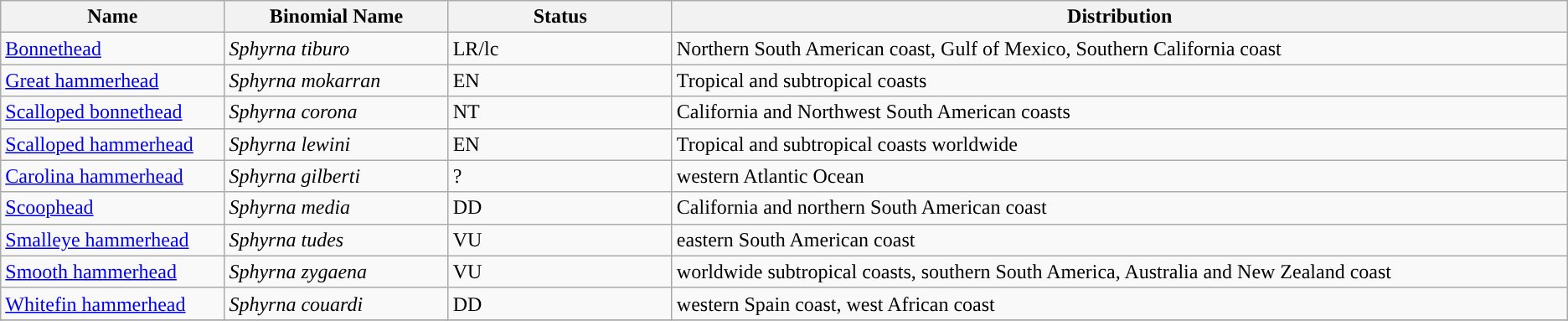<table class="wikitable">
<tr>
<th width="10%">Name</th>
<th width="10%">Binomial Name</th>
<th width="10%">Status</th>
<th width="40%">Distribution</th>
</tr>
<tr>
<td><a href='#'>Bonnethead</a></td>
<td><em>Sphyrna tiburo</em></td>
<td>LR/lc</td>
<td>Northern South American coast, Gulf of Mexico, Southern California coast</td>
</tr>
<tr>
<td><a href='#'>Great hammerhead</a></td>
<td><em>Sphyrna mokarran</em></td>
<td>EN</td>
<td>Tropical and subtropical coasts</td>
</tr>
<tr>
<td><a href='#'>Scalloped bonnethead</a></td>
<td><em>Sphyrna corona</em></td>
<td>NT</td>
<td>California and Northwest South American coasts</td>
</tr>
<tr>
<td><a href='#'>Scalloped hammerhead</a></td>
<td><em>Sphyrna lewini</em></td>
<td>EN</td>
<td>Tropical and subtropical coasts worldwide</td>
</tr>
<tr>
<td><a href='#'>Carolina hammerhead</a></td>
<td><em>Sphyrna gilberti</em></td>
<td>?</td>
<td>western Atlantic Ocean</td>
</tr>
<tr>
<td><a href='#'>Scoophead</a></td>
<td><em>Sphyrna media</em></td>
<td>DD</td>
<td>California and northern South American coast</td>
</tr>
<tr>
<td><a href='#'>Smalleye hammerhead</a></td>
<td><em>Sphyrna tudes</em></td>
<td>VU</td>
<td>eastern South American coast</td>
</tr>
<tr>
<td><a href='#'>Smooth hammerhead</a></td>
<td><em>Sphyrna zygaena</em></td>
<td>VU</td>
<td>worldwide subtropical coasts, southern South America, Australia and New Zealand coast</td>
</tr>
<tr>
<td><a href='#'>Whitefin hammerhead</a></td>
<td><em>Sphyrna couardi</em></td>
<td>DD</td>
<td>western Spain coast, west African coast</td>
</tr>
<tr>
</tr>
</table>
